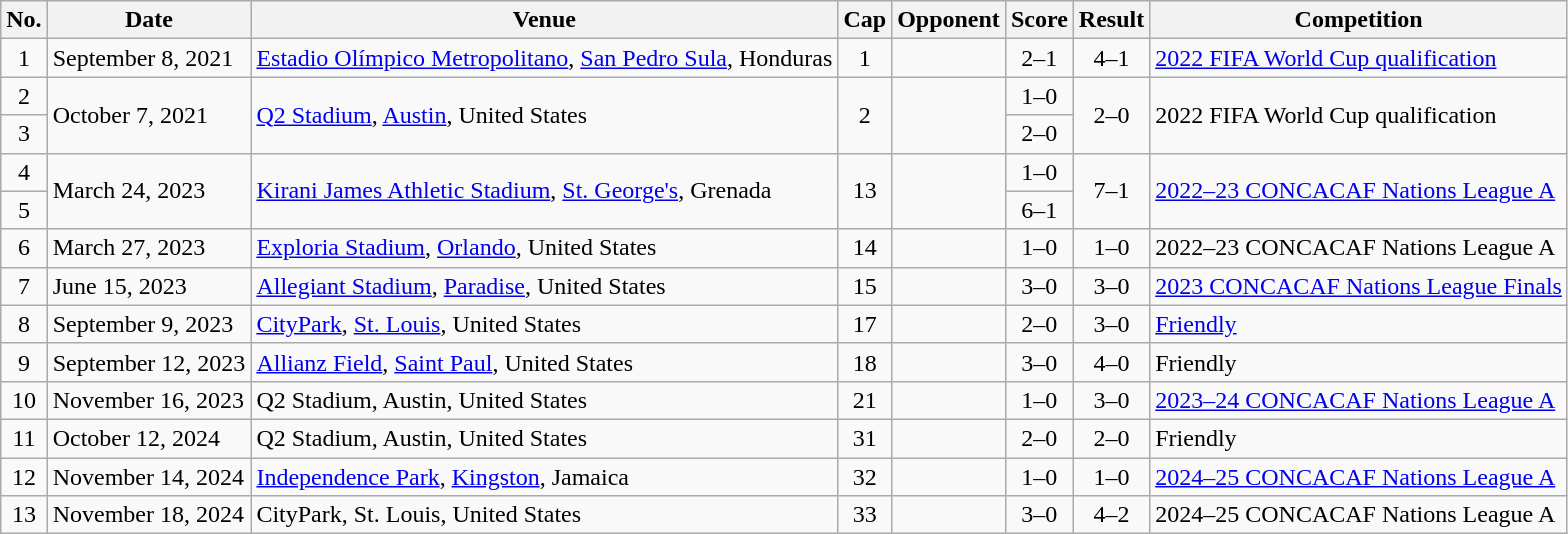<table class=wikitable>
<tr>
<th scope=col>No.</th>
<th scope=col>Date</th>
<th scope=col>Venue</th>
<th scope=col>Cap</th>
<th scope=col>Opponent</th>
<th scope=col>Score</th>
<th scope=col>Result</th>
<th scope=col>Competition</th>
</tr>
<tr>
<td align=center>1</td>
<td>September 8, 2021</td>
<td><a href='#'>Estadio Olímpico Metropolitano</a>, <a href='#'>San Pedro Sula</a>, Honduras</td>
<td align=center>1</td>
<td></td>
<td align=center>2–1</td>
<td align=center>4–1</td>
<td><a href='#'>2022 FIFA World Cup qualification</a></td>
</tr>
<tr>
<td align=center>2</td>
<td rowspan=2>October 7, 2021</td>
<td rowspan=2><a href='#'>Q2 Stadium</a>, <a href='#'>Austin</a>, United States</td>
<td rowspan=2 align=center>2</td>
<td rowspan=2></td>
<td align=center>1–0</td>
<td rowspan=2 align=center>2–0</td>
<td rowspan=2>2022 FIFA World Cup qualification</td>
</tr>
<tr>
<td align=center>3</td>
<td align=center>2–0</td>
</tr>
<tr>
<td align=center>4</td>
<td rowspan=2>March 24, 2023</td>
<td rowspan=2><a href='#'>Kirani James Athletic Stadium</a>, <a href='#'>St. George's</a>, Grenada</td>
<td rowspan=2 align=center>13</td>
<td rowspan=2></td>
<td align=center>1–0</td>
<td rowspan=2 align=center>7–1</td>
<td rowspan=2><a href='#'>2022–23 CONCACAF Nations League A</a></td>
</tr>
<tr>
<td align=center>5</td>
<td align=center>6–1</td>
</tr>
<tr>
<td align=center>6</td>
<td>March 27, 2023</td>
<td><a href='#'>Exploria Stadium</a>, <a href='#'>Orlando</a>, United States</td>
<td align=center>14</td>
<td></td>
<td align=center>1–0</td>
<td align=center>1–0</td>
<td>2022–23 CONCACAF Nations League A</td>
</tr>
<tr>
<td align=center>7</td>
<td>June 15, 2023</td>
<td><a href='#'>Allegiant Stadium</a>, <a href='#'>Paradise</a>, United States</td>
<td align=center>15</td>
<td></td>
<td align=center>3–0</td>
<td align=center>3–0</td>
<td><a href='#'>2023 CONCACAF Nations League Finals</a></td>
</tr>
<tr>
<td align=center>8</td>
<td>September 9, 2023</td>
<td><a href='#'>CityPark</a>, <a href='#'>St. Louis</a>, United States</td>
<td align=center>17</td>
<td></td>
<td align=center>2–0</td>
<td align=center>3–0</td>
<td><a href='#'>Friendly</a></td>
</tr>
<tr>
<td align=center>9</td>
<td>September 12, 2023</td>
<td><a href='#'>Allianz Field</a>, <a href='#'>Saint Paul</a>, United States</td>
<td align=center>18</td>
<td></td>
<td align=center>3–0</td>
<td align=center>4–0</td>
<td>Friendly</td>
</tr>
<tr>
<td align=center>10</td>
<td>November 16, 2023</td>
<td>Q2 Stadium, Austin, United States</td>
<td align=center>21</td>
<td></td>
<td align=center>1–0</td>
<td align=center>3–0</td>
<td><a href='#'>2023–24 CONCACAF Nations League A</a></td>
</tr>
<tr>
<td align=center>11</td>
<td>October 12, 2024</td>
<td>Q2 Stadium, Austin, United States</td>
<td align=center>31</td>
<td></td>
<td align=center>2–0</td>
<td align=center>2–0</td>
<td>Friendly</td>
</tr>
<tr>
<td align=center>12</td>
<td>November 14, 2024</td>
<td><a href='#'>Independence Park</a>, <a href='#'>Kingston</a>, Jamaica</td>
<td align=center>32</td>
<td></td>
<td align=center>1–0</td>
<td align=center>1–0</td>
<td><a href='#'>2024–25 CONCACAF Nations League A</a></td>
</tr>
<tr>
<td align=center>13</td>
<td>November 18, 2024</td>
<td>CityPark, St. Louis, United States</td>
<td align=center>33</td>
<td></td>
<td align="center">3–0</td>
<td align=center>4–2</td>
<td>2024–25 CONCACAF Nations League A</td>
</tr>
</table>
